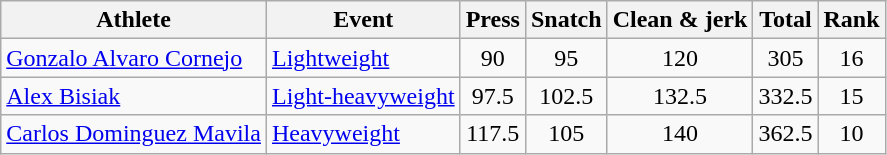<table class="wikitable" border="1" style="">
<tr>
<th>Athlete</th>
<th>Event</th>
<th>Press</th>
<th>Snatch</th>
<th>Clean & jerk</th>
<th>Total</th>
<th>Rank</th>
</tr>
<tr align=center>
<td align=left><a href='#'>Gonzalo Alvaro Cornejo</a></td>
<td align=left><a href='#'>Lightweight</a></td>
<td>90</td>
<td>95</td>
<td>120</td>
<td>305</td>
<td>16</td>
</tr>
<tr align=center>
<td align=left><a href='#'>Alex Bisiak</a></td>
<td align=left><a href='#'>Light-heavyweight</a></td>
<td>97.5</td>
<td>102.5</td>
<td>132.5</td>
<td>332.5</td>
<td>15</td>
</tr>
<tr align=center>
<td align=left><a href='#'>Carlos Dominguez Mavila</a></td>
<td align=left><a href='#'>Heavyweight</a></td>
<td>117.5</td>
<td>105</td>
<td>140</td>
<td>362.5</td>
<td>10</td>
</tr>
</table>
